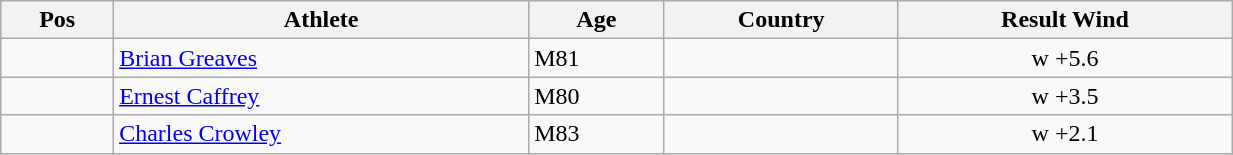<table class="wikitable"  style="text-align:center; width:65%;">
<tr>
<th>Pos</th>
<th>Athlete</th>
<th>Age</th>
<th>Country</th>
<th>Result Wind</th>
</tr>
<tr>
<td align=center></td>
<td align=left><a href='#'>Brian Greaves</a></td>
<td align=left>M81</td>
<td align=left></td>
<td>w +5.6</td>
</tr>
<tr>
<td align=center></td>
<td align=left><a href='#'>Ernest Caffrey</a></td>
<td align=left>M80</td>
<td align=left></td>
<td>w +3.5</td>
</tr>
<tr>
<td align=center></td>
<td align=left><a href='#'>Charles Crowley</a></td>
<td align=left>M83</td>
<td align=left></td>
<td>w +2.1</td>
</tr>
</table>
